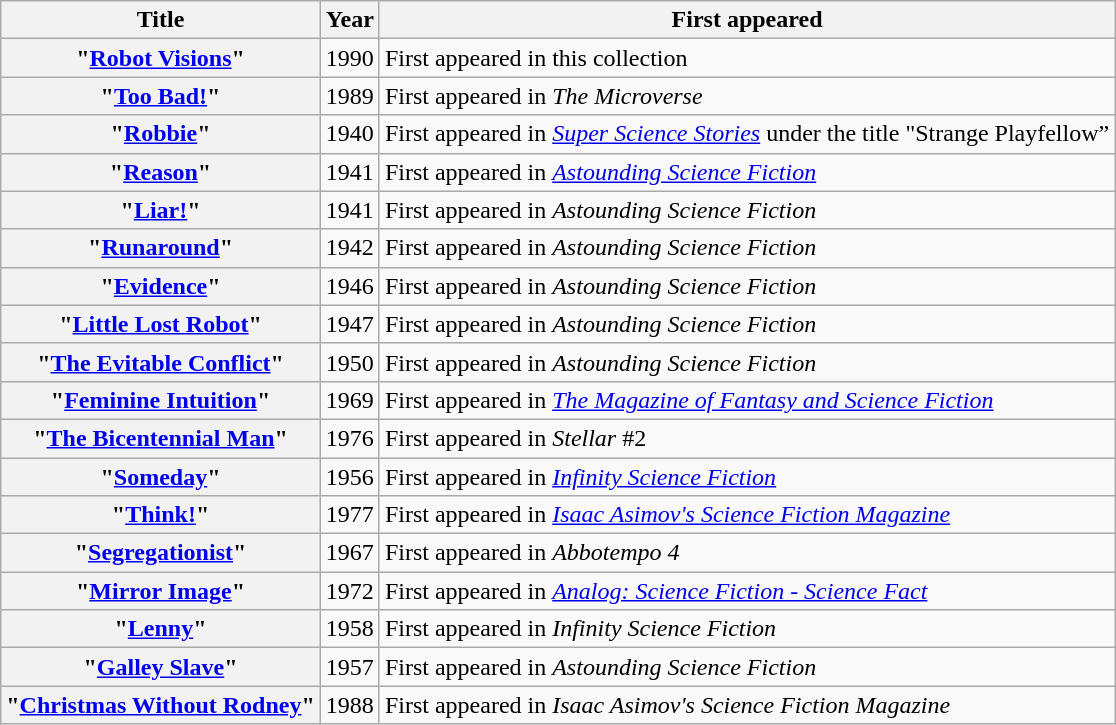<table class="wikitable sortable plainrowheaders" border="1">
<tr>
<th scope="col">Title</th>
<th scope="col">Year</th>
<th scope="col">First appeared</th>
</tr>
<tr>
<th scope="row">"<a href='#'>Robot Visions</a>"</th>
<td>1990</td>
<td>First appeared in this collection</td>
</tr>
<tr>
<th scope="row">"<a href='#'>Too Bad!</a>"</th>
<td>1989</td>
<td>First appeared in <em>The Microverse</em></td>
</tr>
<tr>
<th scope="row">"<a href='#'>Robbie</a>"</th>
<td>1940</td>
<td>First appeared in <em><a href='#'>Super Science Stories</a></em> under the title "Strange Playfellow”</td>
</tr>
<tr>
<th scope="row">"<a href='#'>Reason</a>"</th>
<td>1941</td>
<td>First appeared in <em><a href='#'>Astounding Science Fiction</a></em></td>
</tr>
<tr>
<th scope="row">"<a href='#'>Liar!</a>"</th>
<td>1941</td>
<td>First appeared in <em>Astounding Science Fiction</em></td>
</tr>
<tr>
<th scope="row">"<a href='#'>Runaround</a>"</th>
<td>1942</td>
<td>First appeared in <em>Astounding Science Fiction</em></td>
</tr>
<tr>
<th scope="row">"<a href='#'>Evidence</a>"</th>
<td>1946</td>
<td>First appeared in <em>Astounding Science Fiction</em></td>
</tr>
<tr>
<th scope="row">"<a href='#'>Little Lost Robot</a>"</th>
<td>1947</td>
<td>First appeared in <em>Astounding Science Fiction</em></td>
</tr>
<tr>
<th scope="row">"<a href='#'>The Evitable Conflict</a>"</th>
<td>1950</td>
<td>First appeared in <em>Astounding Science Fiction</em></td>
</tr>
<tr>
<th scope="row">"<a href='#'>Feminine Intuition</a>"</th>
<td>1969</td>
<td>First appeared in <em><a href='#'>The Magazine of Fantasy and Science Fiction</a></em></td>
</tr>
<tr>
<th scope="row">"<a href='#'>The Bicentennial Man</a>"</th>
<td>1976</td>
<td>First appeared in <em>Stellar</em> #2</td>
</tr>
<tr>
<th scope="row">"<a href='#'>Someday</a>"</th>
<td>1956</td>
<td>First appeared in <em><a href='#'>Infinity Science Fiction</a></em></td>
</tr>
<tr>
<th scope="row">"<a href='#'>Think!</a>"</th>
<td>1977</td>
<td>First appeared in <em><a href='#'>Isaac Asimov's Science Fiction Magazine</a></em></td>
</tr>
<tr>
<th scope="row">"<a href='#'>Segregationist</a>"</th>
<td>1967</td>
<td>First appeared in  <em>Abbotempo 4</em></td>
</tr>
<tr>
<th scope="row">"<a href='#'>Mirror Image</a>"</th>
<td>1972</td>
<td>First appeared in <em><a href='#'>Analog: Science Fiction - Science Fact</a></em></td>
</tr>
<tr>
<th scope="row">"<a href='#'>Lenny</a>"</th>
<td>1958</td>
<td>First appeared in <em>Infinity Science Fiction</em></td>
</tr>
<tr>
<th scope="row">"<a href='#'>Galley Slave</a>"</th>
<td>1957</td>
<td>First appeared in <em>Astounding Science Fiction</em></td>
</tr>
<tr>
<th scope="row">"<a href='#'>Christmas Without Rodney</a>"</th>
<td>1988</td>
<td>First appeared in <em>Isaac Asimov's Science Fiction Magazine</em></td>
</tr>
</table>
